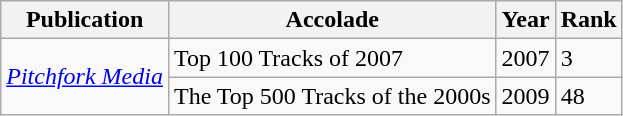<table class="wikitable">
<tr>
<th>Publication</th>
<th>Accolade</th>
<th>Year</th>
<th>Rank</th>
</tr>
<tr>
<td rowspan="2"><em><a href='#'>Pitchfork Media</a></em></td>
<td>Top 100 Tracks of 2007</td>
<td>2007</td>
<td>3</td>
</tr>
<tr>
<td>The Top 500 Tracks of the 2000s</td>
<td>2009</td>
<td>48</td>
</tr>
</table>
